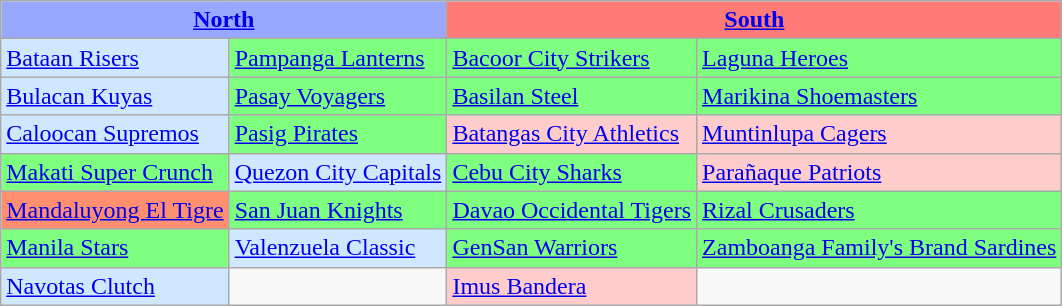<table class="wikitable">
<tr>
<th colspan="2" style="background:#99A8FF;"><a href='#'>North</a></th>
<th colspan="2" style="background:#FF7B77;"><a href='#'>South</a></th>
</tr>
<tr>
<td style="background-color: #CFE7FF;"><a href='#'>Bataan Risers</a></td>
<td style="background-color: #7FFF7F;"><a href='#'>Pampanga Lanterns</a></td>
<td style="background-color: #7FFF7F;"><a href='#'>Bacoor City Strikers</a></td>
<td style="background-color: #7FFF7F;"><a href='#'>Laguna Heroes</a></td>
</tr>
<tr>
<td style="background-color: #CFE7FF;"><a href='#'>Bulacan Kuyas</a></td>
<td style="background-color: #7FFF7F;"><a href='#'>Pasay Voyagers</a></td>
<td style="background-color: #7FFF7F;"><a href='#'>Basilan Steel</a></td>
<td style="background-color: #7FFF7F;"><a href='#'>Marikina Shoemasters</a></td>
</tr>
<tr>
<td style="background-color: #CFE7FF;"><a href='#'>Caloocan Supremos</a></td>
<td style="background-color: #7FFF7F;"><a href='#'>Pasig Pirates</a></td>
<td style="background-color: #FFCCCC;"><a href='#'>Batangas City Athletics</a></td>
<td style="background-color: #FFCCCC;"><a href='#'>Muntinlupa Cagers</a></td>
</tr>
<tr>
<td style="background-color: #7FFF7F;"><a href='#'>Makati Super Crunch</a></td>
<td style="background-color: #CFE7FF;"><a href='#'>Quezon City Capitals</a></td>
<td style="background-color: #7FFF7F;"><a href='#'>Cebu City Sharks</a></td>
<td style="background-color: #FFCCCC;"><a href='#'>Parañaque Patriots</a></td>
</tr>
<tr>
<td style="background-color: #FF8F6F;"><a href='#'>Mandaluyong El Tigre</a></td>
<td style="background-color: #7FFF7F;"><a href='#'>San Juan Knights</a></td>
<td style="background-color: #7FFF7F;"><a href='#'>Davao Occidental Tigers</a></td>
<td style="background-color: #7FFF7F;"><a href='#'>Rizal Crusaders</a></td>
</tr>
<tr>
<td style="background-color: #7FFF7F;"><a href='#'>Manila Stars</a></td>
<td style="background-color: #CFE7FF;"><a href='#'>Valenzuela Classic</a></td>
<td style="background-color: #7FFF7F;"><a href='#'>GenSan Warriors</a></td>
<td style="background-color: #7FFF7F;"><a href='#'>Zamboanga Family's Brand Sardines</a></td>
</tr>
<tr>
<td style="background-color: #CFE7FF;"><a href='#'>Navotas Clutch</a></td>
<td></td>
<td style="background-color: #FFCCCC;"><a href='#'>Imus Bandera</a></td>
<td></td>
</tr>
</table>
